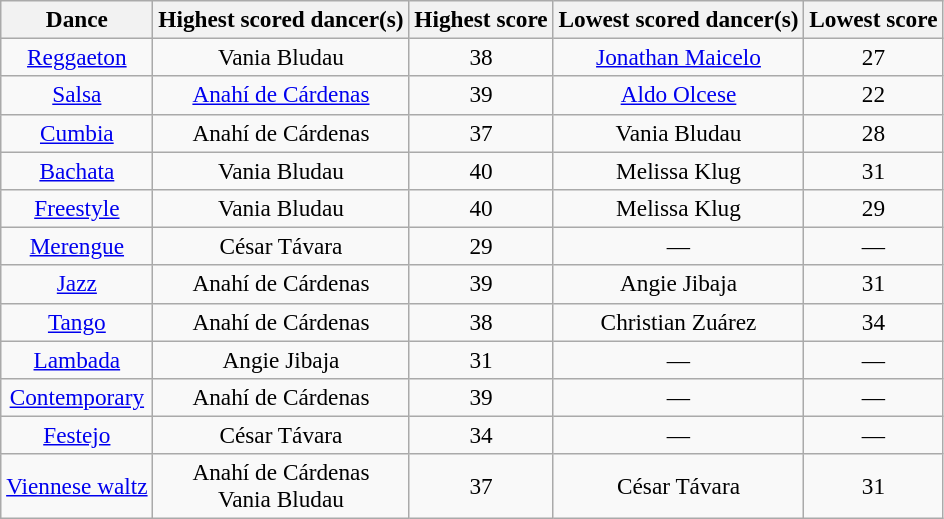<table class="wikitable sortable" style="text-align:center; white-space:nowrap;  font-size:97%;">
<tr>
<th>Dance</th>
<th class="sortable">Highest scored dancer(s)</th>
<th>Highest score</th>
<th class="sortable">Lowest scored dancer(s)</th>
<th>Lowest score</th>
</tr>
<tr>
<td><a href='#'>Reggaeton</a></td>
<td>Vania Bludau</td>
<td>38</td>
<td><a href='#'>Jonathan Maicelo</a></td>
<td>27</td>
</tr>
<tr>
<td><a href='#'>Salsa</a></td>
<td><a href='#'>Anahí de Cárdenas</a></td>
<td>39</td>
<td><a href='#'>Aldo Olcese</a></td>
<td>22</td>
</tr>
<tr>
<td><a href='#'>Cumbia</a></td>
<td>Anahí de Cárdenas</td>
<td>37</td>
<td>Vania Bludau</td>
<td>28</td>
</tr>
<tr>
<td><a href='#'>Bachata</a></td>
<td>Vania Bludau</td>
<td>40</td>
<td>Melissa Klug</td>
<td>31</td>
</tr>
<tr>
<td><a href='#'>Freestyle</a></td>
<td>Vania Bludau</td>
<td>40</td>
<td>Melissa Klug</td>
<td>29</td>
</tr>
<tr>
<td><a href='#'>Merengue</a></td>
<td>César Távara</td>
<td>29</td>
<td>—</td>
<td>—</td>
</tr>
<tr>
<td><a href='#'>Jazz</a></td>
<td>Anahí de Cárdenas</td>
<td>39</td>
<td>Angie Jibaja</td>
<td>31</td>
</tr>
<tr>
<td><a href='#'>Tango</a></td>
<td>Anahí de Cárdenas</td>
<td>38</td>
<td>Christian Zuárez</td>
<td>34</td>
</tr>
<tr>
<td><a href='#'>Lambada</a></td>
<td>Angie Jibaja</td>
<td>31</td>
<td>—</td>
<td>—</td>
</tr>
<tr>
<td><a href='#'>Contemporary</a></td>
<td>Anahí de Cárdenas</td>
<td>39</td>
<td>—</td>
<td>—</td>
</tr>
<tr>
<td><a href='#'>Festejo</a></td>
<td>César Távara</td>
<td>34</td>
<td>—</td>
<td>—</td>
</tr>
<tr>
<td><a href='#'>Viennese waltz</a></td>
<td>Anahí de Cárdenas<br>Vania Bludau</td>
<td>37</td>
<td>César Távara</td>
<td>31</td>
</tr>
</table>
